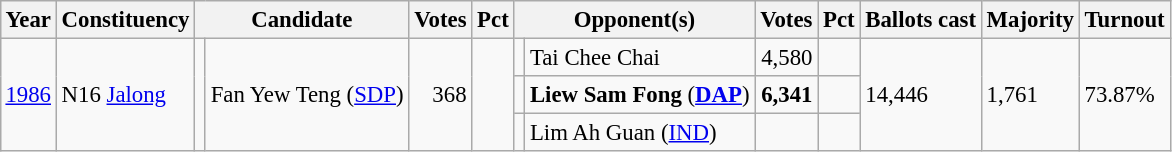<table class="wikitable" style="margin:0.5em ; font-size:95%">
<tr>
<th>Year</th>
<th>Constituency</th>
<th colspan=2>Candidate</th>
<th>Votes</th>
<th>Pct</th>
<th colspan=2>Opponent(s)</th>
<th>Votes</th>
<th>Pct</th>
<th>Ballots cast</th>
<th>Majority</th>
<th>Turnout</th>
</tr>
<tr>
<td rowspan=3><a href='#'>1986</a></td>
<td rowspan=3>N16 <a href='#'>Jalong</a></td>
<td rowspan=3 bgcolor=></td>
<td rowspan=3>Fan Yew Teng (<a href='#'>SDP</a>)</td>
<td rowspan=3 align=right>368</td>
<td rowspan=3 align=right></td>
<td></td>
<td>Tai Chee Chai</td>
<td align=right>4,580</td>
<td></td>
<td rowspan=3>14,446</td>
<td rowspan=3>1,761</td>
<td rowspan=3>73.87%</td>
</tr>
<tr>
<td></td>
<td><strong>Liew Sam Fong</strong> (<a href='#'><strong>DAP</strong></a>)</td>
<td align=right><strong>6,341</strong></td>
<td></td>
</tr>
<tr>
<td></td>
<td>Lim Ah Guan (<a href='#'>IND</a>)</td>
<td align=right></td>
<td align=right></td>
</tr>
</table>
